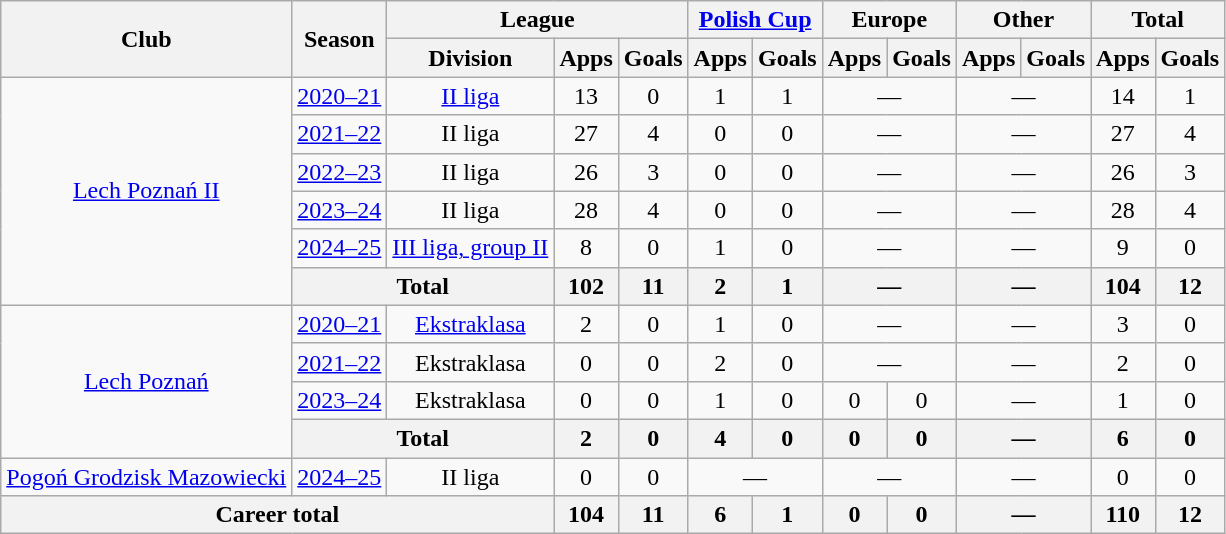<table class="wikitable" style="text-align: center;">
<tr>
<th rowspan="2">Club</th>
<th rowspan="2">Season</th>
<th colspan="3">League</th>
<th colspan="2"><a href='#'>Polish Cup</a></th>
<th colspan="2">Europe</th>
<th colspan="2">Other</th>
<th colspan="2">Total</th>
</tr>
<tr>
<th>Division</th>
<th>Apps</th>
<th>Goals</th>
<th>Apps</th>
<th>Goals</th>
<th>Apps</th>
<th>Goals</th>
<th>Apps</th>
<th>Goals</th>
<th>Apps</th>
<th>Goals</th>
</tr>
<tr>
<td rowspan="6"><a href='#'>Lech Poznań II</a></td>
<td><a href='#'>2020–21</a></td>
<td><a href='#'>II liga</a></td>
<td>13</td>
<td>0</td>
<td>1</td>
<td>1</td>
<td colspan="2">—</td>
<td colspan="2">—</td>
<td>14</td>
<td>1</td>
</tr>
<tr>
<td><a href='#'>2021–22</a></td>
<td>II liga</td>
<td>27</td>
<td>4</td>
<td>0</td>
<td>0</td>
<td colspan="2">—</td>
<td colspan="2">—</td>
<td>27</td>
<td>4</td>
</tr>
<tr>
<td><a href='#'>2022–23</a></td>
<td>II liga</td>
<td>26</td>
<td>3</td>
<td>0</td>
<td>0</td>
<td colspan="2">—</td>
<td colspan="2">—</td>
<td>26</td>
<td>3</td>
</tr>
<tr>
<td><a href='#'>2023–24</a></td>
<td>II liga</td>
<td>28</td>
<td>4</td>
<td>0</td>
<td>0</td>
<td colspan="2">—</td>
<td colspan="2">—</td>
<td>28</td>
<td>4</td>
</tr>
<tr>
<td><a href='#'>2024–25</a></td>
<td><a href='#'>III liga, group II</a></td>
<td>8</td>
<td>0</td>
<td>1</td>
<td>0</td>
<td colspan="2">—</td>
<td colspan="2">—</td>
<td>9</td>
<td>0</td>
</tr>
<tr>
<th colspan="2">Total</th>
<th>102</th>
<th>11</th>
<th>2</th>
<th>1</th>
<th colspan="2">—</th>
<th colspan="2">—</th>
<th>104</th>
<th>12</th>
</tr>
<tr>
<td rowspan="4"><a href='#'>Lech Poznań</a></td>
<td><a href='#'>2020–21</a></td>
<td><a href='#'>Ekstraklasa</a></td>
<td>2</td>
<td>0</td>
<td>1</td>
<td>0</td>
<td colspan="2">—</td>
<td colspan="2">—</td>
<td>3</td>
<td>0</td>
</tr>
<tr>
<td><a href='#'>2021–22</a></td>
<td>Ekstraklasa</td>
<td>0</td>
<td>0</td>
<td>2</td>
<td>0</td>
<td colspan="2">—</td>
<td colspan="2">—</td>
<td>2</td>
<td>0</td>
</tr>
<tr>
<td><a href='#'>2023–24</a></td>
<td>Ekstraklasa</td>
<td>0</td>
<td>0</td>
<td>1</td>
<td>0</td>
<td>0</td>
<td>0</td>
<td colspan="2">—</td>
<td>1</td>
<td>0</td>
</tr>
<tr>
<th colspan="2">Total</th>
<th>2</th>
<th>0</th>
<th>4</th>
<th>0</th>
<th>0</th>
<th>0</th>
<th colspan="2">—</th>
<th>6</th>
<th>0</th>
</tr>
<tr>
<td><a href='#'>Pogoń Grodzisk Mazowiecki</a></td>
<td><a href='#'>2024–25</a></td>
<td>II liga</td>
<td>0</td>
<td>0</td>
<td colspan="2">—</td>
<td colspan="2">—</td>
<td colspan="2">—</td>
<td>0</td>
<td>0</td>
</tr>
<tr>
<th colspan="3">Career total</th>
<th>104</th>
<th>11</th>
<th>6</th>
<th>1</th>
<th>0</th>
<th>0</th>
<th colspan="2">—</th>
<th>110</th>
<th>12</th>
</tr>
</table>
